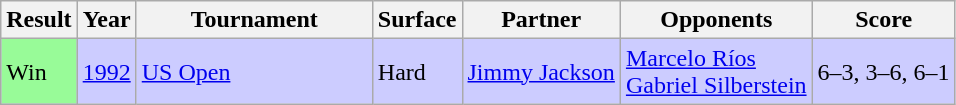<table class="sortable wikitable">
<tr>
<th>Result</th>
<th>Year</th>
<th width=150>Tournament</th>
<th>Surface</th>
<th>Partner</th>
<th>Opponents</th>
<th class=unsortable>Score</th>
</tr>
<tr style="background:#ccccff;">
<td style="background:#98fb98;">Win</td>
<td><a href='#'>1992</a></td>
<td><a href='#'>US Open</a></td>
<td>Hard</td>
<td> <a href='#'>Jimmy Jackson</a></td>
<td> <a href='#'>Marcelo Ríos</a> <br>  <a href='#'>Gabriel Silberstein</a></td>
<td>6–3, 3–6, 6–1</td>
</tr>
</table>
